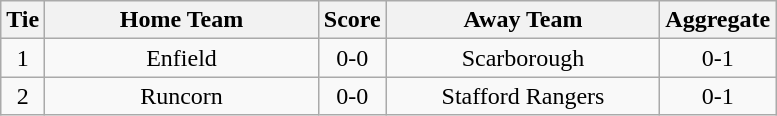<table class="wikitable" style="text-align:center;">
<tr>
<th width=20>Tie</th>
<th width=175>Home Team</th>
<th width=20>Score</th>
<th width=175>Away Team</th>
<th width=20>Aggregate</th>
</tr>
<tr>
<td>1</td>
<td>Enfield</td>
<td>0-0</td>
<td>Scarborough</td>
<td>0-1</td>
</tr>
<tr>
<td>2</td>
<td>Runcorn</td>
<td>0-0</td>
<td>Stafford Rangers</td>
<td>0-1</td>
</tr>
</table>
